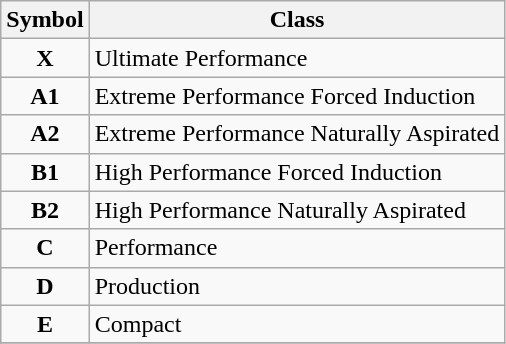<table class="wikitable" style="font-size:100%;">
<tr>
<th>Symbol</th>
<th>Class </th>
</tr>
<tr>
<td align="center"><strong>X</strong></td>
<td>Ultimate Performance</td>
</tr>
<tr>
<td align="center"><strong>A1</strong></td>
<td>Extreme Performance Forced Induction</td>
</tr>
<tr>
<td align="center"><strong>A2</strong></td>
<td>Extreme Performance Naturally Aspirated</td>
</tr>
<tr>
<td align="center"><strong>B1</strong></td>
<td>High Performance Forced Induction</td>
</tr>
<tr>
<td align="center"><strong>B2</strong></td>
<td>High Performance Naturally Aspirated</td>
</tr>
<tr>
<td align="center"><strong>C</strong></td>
<td>Performance</td>
</tr>
<tr>
<td align="center"><strong>D</strong></td>
<td>Production</td>
</tr>
<tr>
<td align="center"><strong>E</strong></td>
<td>Compact</td>
</tr>
<tr>
</tr>
</table>
